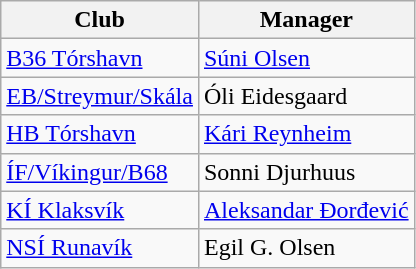<table class="wikitable">
<tr>
<th>Club</th>
<th>Manager</th>
</tr>
<tr>
<td><a href='#'>B36 Tórshavn</a></td>
<td> <a href='#'>Súni Olsen</a></td>
</tr>
<tr>
<td><a href='#'>EB/Streymur/Skála</a></td>
<td> Óli Eidesgaard</td>
</tr>
<tr>
<td><a href='#'>HB Tórshavn</a></td>
<td> <a href='#'>Kári Reynheim</a></td>
</tr>
<tr>
<td><a href='#'>ÍF/Víkingur/B68</a></td>
<td> Sonni Djurhuus</td>
</tr>
<tr>
<td><a href='#'>KÍ Klaksvík</a></td>
<td> <a href='#'>Aleksandar Đorđević</a></td>
</tr>
<tr>
<td><a href='#'>NSÍ Runavík</a></td>
<td> Egil G. Olsen</td>
</tr>
</table>
